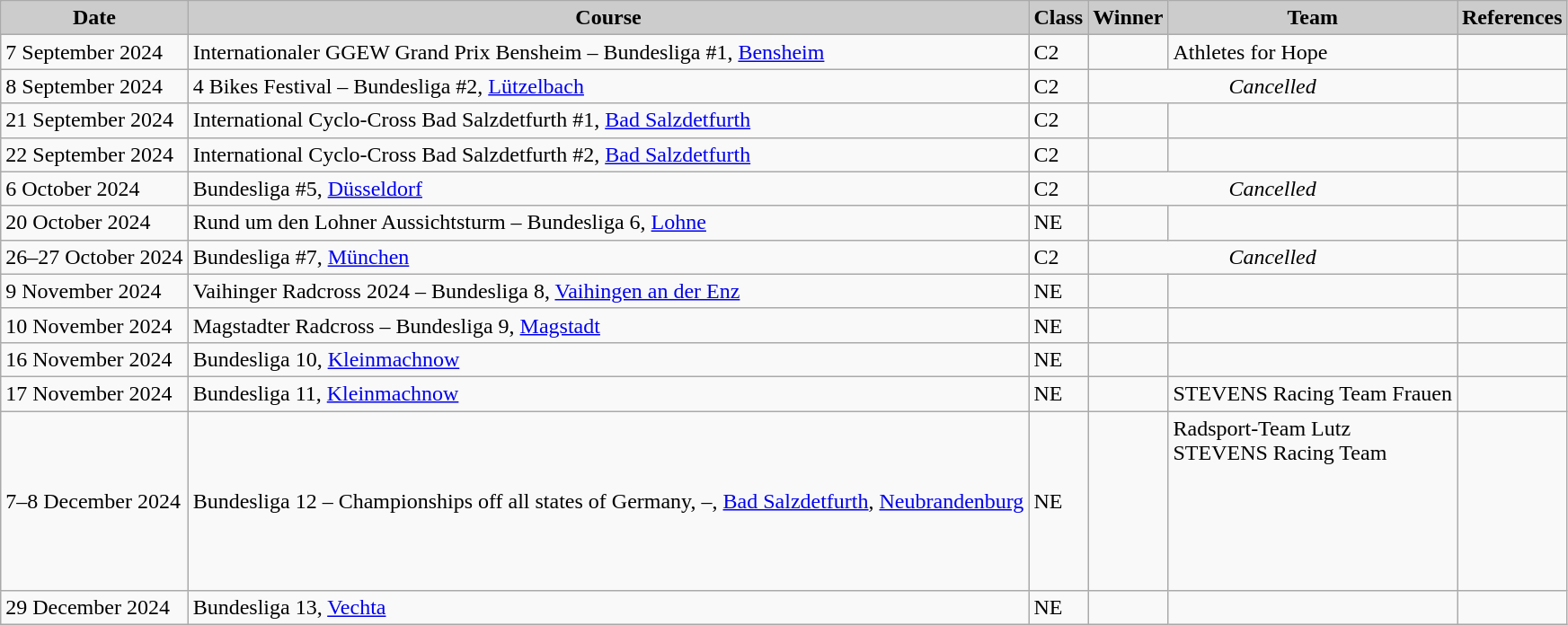<table class="wikitable sortable alternance ">
<tr>
<th scope="col" style="background-color:#CCCCCC;">Date</th>
<th scope="col" style="background-color:#CCCCCC;">Course</th>
<th scope="col" style="background-color:#CCCCCC;">Class</th>
<th scope="col" style="background-color:#CCCCCC;">Winner</th>
<th scope="col" style="background-color:#CCCCCC;">Team</th>
<th scope="col" style="background-color:#CCCCCC;">References</th>
</tr>
<tr>
<td>7 September 2024</td>
<td> Internationaler GGEW Grand Prix Bensheim – Bundesliga #1, <a href='#'>Bensheim</a></td>
<td>C2</td>
<td></td>
<td>Athletes for Hope</td>
<td></td>
</tr>
<tr>
<td>8 September 2024</td>
<td> 4 Bikes Festival – Bundesliga #2, <a href='#'>Lützelbach</a></td>
<td>C2</td>
<td align=center colspan="2"><em>Cancelled</em></td>
<td></td>
</tr>
<tr>
<td>21 September 2024</td>
<td> International Cyclo-Cross Bad Salzdetfurth #1, <a href='#'>Bad Salzdetfurth</a></td>
<td>C2</td>
<td></td>
<td></td>
<td></td>
</tr>
<tr>
<td>22 September 2024</td>
<td> International Cyclo-Cross Bad Salzdetfurth #2, <a href='#'>Bad Salzdetfurth</a></td>
<td>C2</td>
<td></td>
<td></td>
<td></td>
</tr>
<tr>
<td>6 October 2024</td>
<td> Bundesliga #5, <a href='#'>Düsseldorf</a></td>
<td>C2</td>
<td align=center colspan="2"><em>Cancelled</em></td>
<td></td>
</tr>
<tr>
<td>20 October 2024</td>
<td> Rund um den Lohner Aussichtsturm – Bundesliga 6, <a href='#'>Lohne</a></td>
<td>NE</td>
<td></td>
<td></td>
<td></td>
</tr>
<tr>
<td>26–27 October 2024</td>
<td> Bundesliga #7, <a href='#'>München</a></td>
<td>C2</td>
<td align=center colspan="2"><em>Cancelled</em></td>
<td></td>
</tr>
<tr>
<td>9 November 2024</td>
<td> Vaihinger Radcross 2024 – Bundesliga 8, <a href='#'>Vaihingen an der Enz</a></td>
<td>NE</td>
<td></td>
<td></td>
<td></td>
</tr>
<tr>
<td>10 November 2024</td>
<td> Magstadter Radcross – Bundesliga 9, <a href='#'>Magstadt</a></td>
<td>NE</td>
<td></td>
<td></td>
<td></td>
</tr>
<tr>
<td>16 November 2024</td>
<td> Bundesliga 10, <a href='#'>Kleinmachnow</a></td>
<td>NE</td>
<td></td>
<td></td>
<td></td>
</tr>
<tr>
<td>17 November 2024</td>
<td> Bundesliga 11, <a href='#'>Kleinmachnow</a></td>
<td>NE</td>
<td></td>
<td>STEVENS Racing Team Frauen</td>
<td></td>
</tr>
<tr>
<td>7–8 December 2024</td>
<td> Bundesliga 12 – Championships off all states of Germany, –, <a href='#'>Bad Salzdetfurth</a>, <a href='#'>Neubrandenburg</a></td>
<td>NE</td>
<td></td>
<td>Radsport-Team Lutz<br>STEVENS Racing Team<br><br><br><br><br><br></td>
<td></td>
</tr>
<tr>
<td>29 December 2024</td>
<td> Bundesliga 13, <a href='#'>Vechta</a></td>
<td>NE</td>
<td></td>
<td></td>
<td></td>
</tr>
</table>
